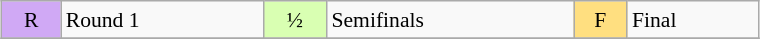<table class="wikitable" style="margin:0.5em auto; font-size:90%; line-height:1.25em;" width=40%;>
<tr>
<td bgcolor="#D0A9F5" align=center>R</td>
<td>Round 1</td>
<td bgcolor="#D9FFB2" align=center>½</td>
<td>Semifinals</td>
<td bgcolor="#FFDF80" align=center>F</td>
<td>Final</td>
</tr>
<tr>
</tr>
</table>
